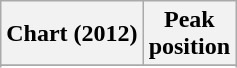<table class="wikitable sortable plainrowheaders">
<tr>
<th scope="col">Chart (2012)</th>
<th scope="col">Peak<br>position</th>
</tr>
<tr>
</tr>
<tr>
</tr>
<tr>
</tr>
<tr>
</tr>
<tr>
</tr>
<tr>
</tr>
</table>
